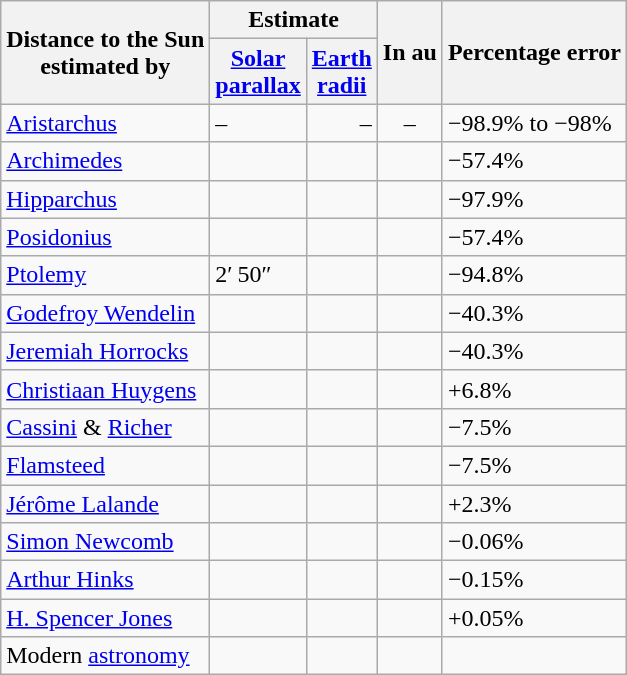<table class="wikitable">
<tr>
<th rowspan=2>Distance to the Sun<br>estimated by</th>
<th colspan=2>Estimate</th>
<th rowspan=2>In au</th>
<th rowspan=2>Percentage error</th>
</tr>
<tr>
<th><a href='#'>Solar<br>parallax</a></th>
<th><a href='#'>Earth<br>radii</a></th>
</tr>
<tr>
<td><a href='#'>Aristarchus</a>    </td>
<td align=left> – </td>
<td align=right>–</td>
<td align=center>–</td>
<td>−98.9% to −98%</td>
</tr>
<tr>
<td><a href='#'>Archimedes</a>  </td>
<td align=left></td>
<td align=right></td>
<td align=center></td>
<td>−57.4%</td>
</tr>
<tr>
<td><a href='#'>Hipparchus</a> </td>
<td align=left></td>
<td align=right></td>
<td align=center></td>
<td>−97.9%</td>
</tr>
<tr>
<td><a href='#'>Posidonius</a>  </td>
<td align=left></td>
<td align=right></td>
<td align=center></td>
<td>−57.4%</td>
</tr>
<tr>
<td><a href='#'>Ptolemy</a> </td>
<td align=left>2′ 50″</td>
<td align=right></td>
<td align=center></td>
<td>−94.8%</td>
</tr>
<tr>
<td><a href='#'>Godefroy Wendelin</a> </td>
<td align=left></td>
<td align=right></td>
<td align=center></td>
<td>−40.3%</td>
</tr>
<tr>
<td><a href='#'>Jeremiah Horrocks</a> </td>
<td align=left></td>
<td align=right></td>
<td align=center></td>
<td>−40.3%</td>
</tr>
<tr>
<td><a href='#'>Christiaan Huygens</a> </td>
<td align=left></td>
<td align=right></td>
<td align=center></td>
<td>+6.8%</td>
</tr>
<tr>
<td><a href='#'>Cassini</a> & <a href='#'>Richer</a> </td>
<td align=left></td>
<td align=right></td>
<td align=center></td>
<td>−7.5%</td>
</tr>
<tr>
<td><a href='#'>Flamsteed</a> </td>
<td align=left></td>
<td align=right></td>
<td align=center></td>
<td>−7.5%</td>
</tr>
<tr>
<td><a href='#'>Jérôme Lalande</a> </td>
<td align=left></td>
<td align=right></td>
<td align=center></td>
<td>+2.3%</td>
</tr>
<tr>
<td><a href='#'>Simon Newcomb</a> </td>
<td align=left></td>
<td align=right></td>
<td align=center></td>
<td>−0.06%</td>
</tr>
<tr>
<td><a href='#'>Arthur Hinks</a> </td>
<td align=left></td>
<td align=right></td>
<td align=center></td>
<td>−0.15%</td>
</tr>
<tr>
<td><a href='#'>H. Spencer Jones</a> </td>
<td align=left></td>
<td align=right></td>
<td align=center></td>
<td>+0.05%</td>
</tr>
<tr>
<td>Modern <a href='#'>astronomy</a></td>
<td align=left></td>
<td align=right></td>
<td align=center></td>
</tr>
</table>
